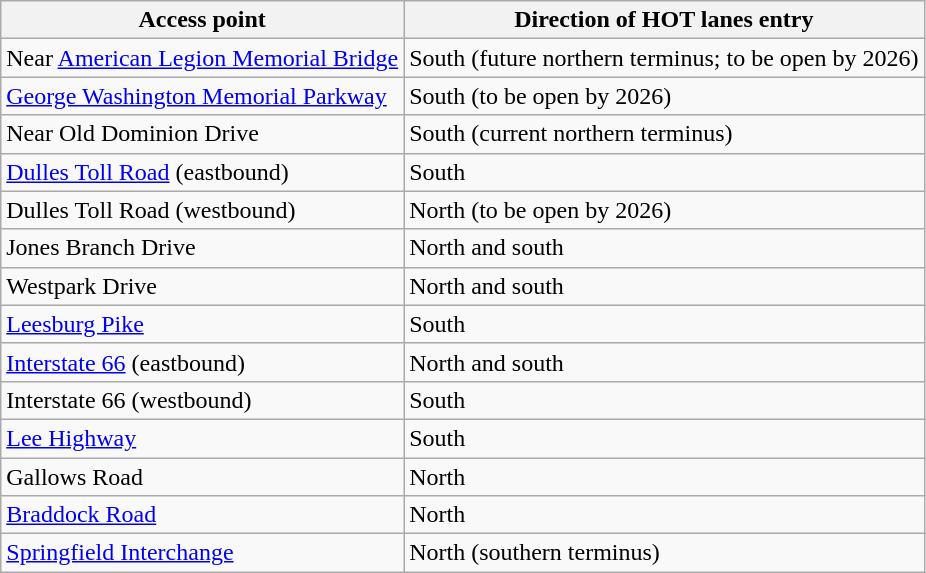<table class=wikitable>
<tr>
<th>Access point</th>
<th>Direction of HOT lanes entry</th>
</tr>
<tr>
<td>Near <a href='#'>American Legion Memorial Bridge</a></td>
<td>South (future northern terminus; to be open by 2026)</td>
</tr>
<tr>
<td><a href='#'>George Washington Memorial Parkway</a></td>
<td>South (to be open by 2026)</td>
</tr>
<tr>
<td>Near Old Dominion Drive</td>
<td>South (current northern terminus)</td>
</tr>
<tr>
<td><a href='#'>Dulles Toll Road</a> (eastbound)</td>
<td>South</td>
</tr>
<tr>
<td>Dulles Toll Road (westbound)</td>
<td>North (to be open by 2026)</td>
</tr>
<tr>
<td>Jones Branch Drive</td>
<td>North and south</td>
</tr>
<tr>
<td>Westpark Drive</td>
<td>North and south</td>
</tr>
<tr>
<td><a href='#'>Leesburg Pike</a></td>
<td>South</td>
</tr>
<tr>
<td><a href='#'>Interstate 66</a> (eastbound)</td>
<td>North and south</td>
</tr>
<tr>
<td>Interstate 66 (westbound)</td>
<td>South</td>
</tr>
<tr>
<td><a href='#'>Lee Highway</a></td>
<td>South</td>
</tr>
<tr>
<td>Gallows Road</td>
<td>North</td>
</tr>
<tr>
<td><a href='#'>Braddock Road</a></td>
<td>North</td>
</tr>
<tr>
<td><a href='#'>Springfield Interchange</a></td>
<td>North (southern terminus)</td>
</tr>
</table>
